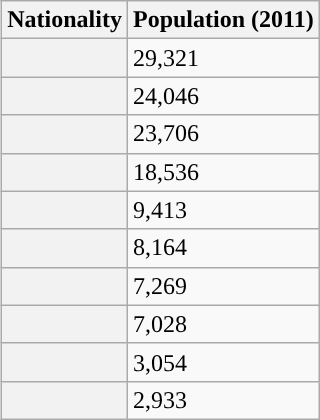<table class="wikitable" style="float:right;">
<tr>
<th scope="column">Nationality</th>
<th scope="column">Population (2011)</th>
</tr>
<tr>
<th scope="row"></th>
<td>29,321</td>
</tr>
<tr>
<th scope="row"></th>
<td>24,046</td>
</tr>
<tr>
<th scope="row"></th>
<td>23,706</td>
</tr>
<tr>
<th scope="row"></th>
<td>18,536</td>
</tr>
<tr>
<th scope="row"></th>
<td>9,413</td>
</tr>
<tr>
<th scope="row"></th>
<td>8,164</td>
</tr>
<tr>
<th scope="row"></th>
<td>7,269</td>
</tr>
<tr>
<th scope="row"></th>
<td>7,028</td>
</tr>
<tr>
<th scope="row"></th>
<td>3,054</td>
</tr>
<tr>
<th scope="row"></th>
<td>2,933</td>
</tr>
</table>
